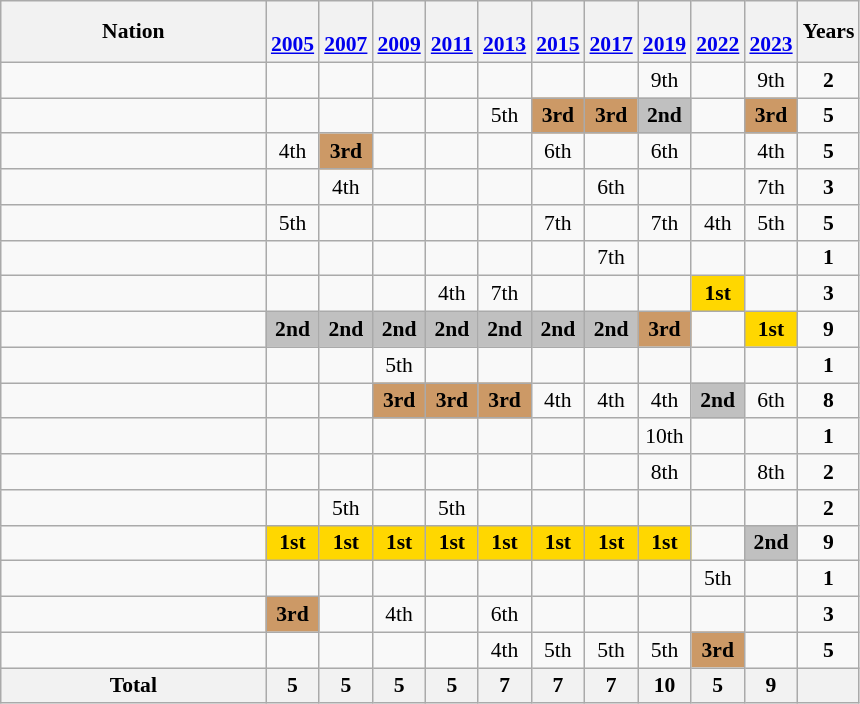<table class="wikitable" style="text-align:center; font-size:90%">
<tr>
<th width=170>Nation</th>
<th><br><a href='#'>2005</a></th>
<th><br><a href='#'>2007</a></th>
<th><br><a href='#'>2009</a></th>
<th><br><a href='#'>2011</a></th>
<th><br><a href='#'>2013</a></th>
<th><br><a href='#'>2015</a></th>
<th><br><a href='#'>2017</a></th>
<th><br><a href='#'>2019</a></th>
<th><br><a href='#'>2022</a></th>
<th><br><a href='#'>2023</a></th>
<th>Years</th>
</tr>
<tr>
<td align=left></td>
<td></td>
<td></td>
<td></td>
<td></td>
<td></td>
<td></td>
<td></td>
<td>9th</td>
<td></td>
<td>9th</td>
<td><strong>2</strong></td>
</tr>
<tr>
<td align=left></td>
<td></td>
<td></td>
<td></td>
<td></td>
<td>5th</td>
<td bgcolor="#cc9966"><strong>3rd</strong></td>
<td bgcolor="#cc9966"><strong>3rd</strong></td>
<td bgcolor="silver"><strong>2nd</strong></td>
<td></td>
<td bgcolor="#cc9966"><strong>3rd</strong></td>
<td><strong>5</strong></td>
</tr>
<tr>
<td align=left></td>
<td>4th</td>
<td bgcolor="#cc9966"><strong>3rd</strong></td>
<td></td>
<td></td>
<td></td>
<td>6th</td>
<td></td>
<td>6th</td>
<td></td>
<td>4th</td>
<td><strong>5</strong></td>
</tr>
<tr>
<td align=left></td>
<td></td>
<td>4th</td>
<td></td>
<td></td>
<td></td>
<td></td>
<td>6th</td>
<td></td>
<td></td>
<td>7th</td>
<td><strong>3</strong></td>
</tr>
<tr>
<td align=left></td>
<td>5th</td>
<td></td>
<td></td>
<td></td>
<td></td>
<td>7th</td>
<td></td>
<td>7th</td>
<td>4th</td>
<td>5th</td>
<td><strong>5</strong></td>
</tr>
<tr>
<td align=left></td>
<td></td>
<td></td>
<td></td>
<td></td>
<td></td>
<td></td>
<td>7th</td>
<td></td>
<td></td>
<td></td>
<td><strong>1</strong></td>
</tr>
<tr>
<td align=left></td>
<td></td>
<td></td>
<td></td>
<td>4th</td>
<td>7th</td>
<td></td>
<td></td>
<td></td>
<td bgcolor="gold"><strong>1st</strong></td>
<td></td>
<td><strong>3</strong></td>
</tr>
<tr>
<td align=left></td>
<td bgcolor="silver"><strong>2nd</strong></td>
<td bgcolor="silver"><strong>2nd</strong></td>
<td bgcolor="silver"><strong>2nd</strong></td>
<td bgcolor="silver"><strong>2nd</strong></td>
<td bgcolor="silver"><strong>2nd</strong></td>
<td bgcolor="silver"><strong>2nd</strong></td>
<td bgcolor="silver"><strong>2nd</strong></td>
<td bgcolor="#cc9966"><strong>3rd</strong></td>
<td></td>
<td bgcolor="gold"><strong>1st</strong></td>
<td><strong>9</strong></td>
</tr>
<tr>
<td align=left></td>
<td></td>
<td></td>
<td>5th</td>
<td></td>
<td></td>
<td></td>
<td></td>
<td></td>
<td></td>
<td></td>
<td><strong>1</strong></td>
</tr>
<tr>
<td align=left></td>
<td></td>
<td></td>
<td bgcolor="#cc9966"><strong>3rd</strong></td>
<td bgcolor="#cc9966"><strong>3rd</strong></td>
<td bgcolor="#cc9966"><strong>3rd</strong></td>
<td>4th</td>
<td>4th</td>
<td>4th</td>
<td bgcolor="silver"><strong>2nd</strong></td>
<td>6th</td>
<td><strong>8</strong></td>
</tr>
<tr>
<td align=left></td>
<td></td>
<td></td>
<td></td>
<td></td>
<td></td>
<td></td>
<td></td>
<td>10th</td>
<td></td>
<td></td>
<td><strong>1</strong></td>
</tr>
<tr>
<td align=left></td>
<td></td>
<td></td>
<td></td>
<td></td>
<td></td>
<td></td>
<td></td>
<td>8th</td>
<td></td>
<td>8th</td>
<td><strong>2</strong></td>
</tr>
<tr>
<td align=left></td>
<td></td>
<td>5th</td>
<td></td>
<td>5th</td>
<td></td>
<td></td>
<td></td>
<td></td>
<td></td>
<td></td>
<td><strong>2</strong></td>
</tr>
<tr>
<td align=left></td>
<td bgcolor="gold"><strong>1st</strong></td>
<td bgcolor="gold"><strong>1st</strong></td>
<td bgcolor="gold"><strong>1st</strong></td>
<td bgcolor="gold"><strong>1st</strong></td>
<td bgcolor="gold"><strong>1st</strong></td>
<td bgcolor="gold"><strong>1st</strong></td>
<td bgcolor="gold"><strong>1st</strong></td>
<td bgcolor="gold"><strong>1st</strong></td>
<td></td>
<td bgcolor="silver"><strong>2nd</strong></td>
<td><strong>9</strong></td>
</tr>
<tr>
<td align=left></td>
<td></td>
<td></td>
<td></td>
<td></td>
<td></td>
<td></td>
<td></td>
<td></td>
<td>5th</td>
<td></td>
<td><strong>1</strong></td>
</tr>
<tr>
<td align=left></td>
<td bgcolor="#cc9966"><strong>3rd</strong></td>
<td></td>
<td>4th</td>
<td></td>
<td>6th</td>
<td></td>
<td></td>
<td></td>
<td></td>
<td></td>
<td><strong>3</strong></td>
</tr>
<tr>
<td align=left></td>
<td></td>
<td></td>
<td></td>
<td></td>
<td>4th</td>
<td>5th</td>
<td>5th</td>
<td>5th</td>
<td bgcolor="#cc9966"><strong>3rd</strong></td>
<td></td>
<td><strong>5</strong></td>
</tr>
<tr>
<th>Total</th>
<th>5</th>
<th>5</th>
<th>5</th>
<th>5</th>
<th>7</th>
<th>7</th>
<th>7</th>
<th>10</th>
<th>5</th>
<th>9</th>
<th></th>
</tr>
</table>
